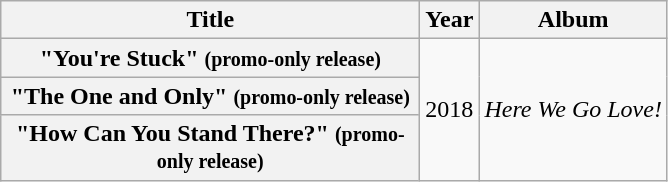<table class="wikitable plainrowheaders" style="text-align:center;">
<tr>
<th scope="col" style="width:17em;">Title</th>
<th scope="col" style="width:2em;">Year</th>
<th>Album</th>
</tr>
<tr>
<th scope="row">"You're Stuck" <small>(promo-only release)</small></th>
<td rowspan="3">2018</td>
<td rowspan="3"><em>Here We Go Love!</em></td>
</tr>
<tr>
<th scope="row">"The One and Only" <small>(promo-only release)</small></th>
</tr>
<tr>
<th scope="row">"How Can You Stand There?" <small>(promo-only release)</small></th>
</tr>
</table>
